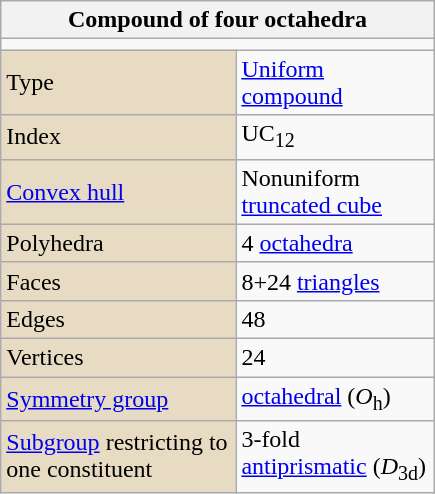<table class="wikitable" style="float:right; margin-left:8px; width:290px">
<tr>
<th bgcolor=#e7dcc3 colspan=2>Compound of four octahedra</th>
</tr>
<tr>
<td align=center colspan=2></td>
</tr>
<tr>
<td bgcolor=#e7dcc3>Type</td>
<td><a href='#'>Uniform compound</a></td>
</tr>
<tr>
<td bgcolor=#e7dcc3>Index</td>
<td>UC<sub>12</sub></td>
</tr>
<tr>
<td bgcolor=#e7dcc3><a href='#'>Convex hull</a></td>
<td>Nonuniform <a href='#'>truncated cube</a></td>
</tr>
<tr>
<td bgcolor=#e7dcc3>Polyhedra</td>
<td>4 <a href='#'>octahedra</a></td>
</tr>
<tr>
<td bgcolor=#e7dcc3>Faces</td>
<td>8+24 <a href='#'>triangles</a></td>
</tr>
<tr>
<td bgcolor=#e7dcc3>Edges</td>
<td>48</td>
</tr>
<tr>
<td bgcolor=#e7dcc3>Vertices</td>
<td>24</td>
</tr>
<tr>
<td bgcolor=#e7dcc3><a href='#'>Symmetry group</a></td>
<td><a href='#'>octahedral</a> (<em>O</em><sub>h</sub>)</td>
</tr>
<tr>
<td bgcolor=#e7dcc3><a href='#'>Subgroup</a> restricting to one constituent</td>
<td>3-fold <a href='#'>antiprismatic</a> (<em>D</em><sub>3d</sub>)</td>
</tr>
</table>
